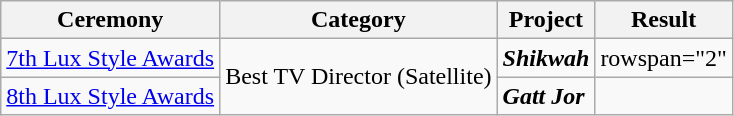<table class="wikitable style">
<tr>
<th>Ceremony</th>
<th>Category</th>
<th>Project</th>
<th>Result</th>
</tr>
<tr>
<td><a href='#'>7th Lux Style Awards</a></td>
<td Rowspan="2">Best TV Director (Satellite)</td>
<td><strong><em>Shikwah</em></strong></td>
<td>rowspan="2" </td>
</tr>
<tr>
<td><a href='#'>8th Lux Style Awards</a></td>
<td><strong><em>Gatt Jor</em></strong></td>
</tr>
</table>
